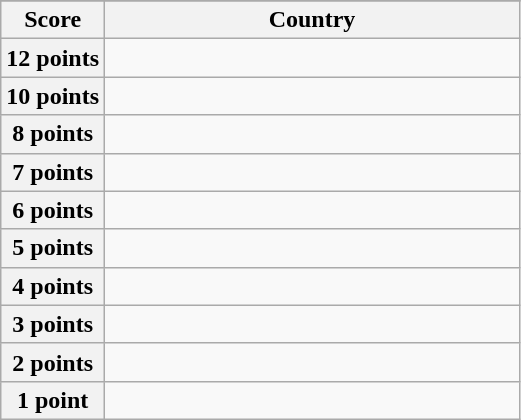<table class="wikitable">
<tr>
</tr>
<tr>
<th scope="col" width="20%">Score</th>
<th scope="col">Country</th>
</tr>
<tr>
<th scope="row">12 points</th>
<td></td>
</tr>
<tr>
<th scope="row">10 points</th>
<td></td>
</tr>
<tr>
<th scope="row">8 points</th>
<td></td>
</tr>
<tr>
<th scope="row">7 points</th>
<td></td>
</tr>
<tr>
<th scope="row">6 points</th>
<td></td>
</tr>
<tr>
<th scope="row">5 points</th>
<td></td>
</tr>
<tr>
<th scope="row">4 points</th>
<td></td>
</tr>
<tr>
<th scope="row">3 points</th>
<td></td>
</tr>
<tr>
<th scope="row">2 points</th>
<td></td>
</tr>
<tr>
<th scope="row">1 point</th>
<td></td>
</tr>
</table>
